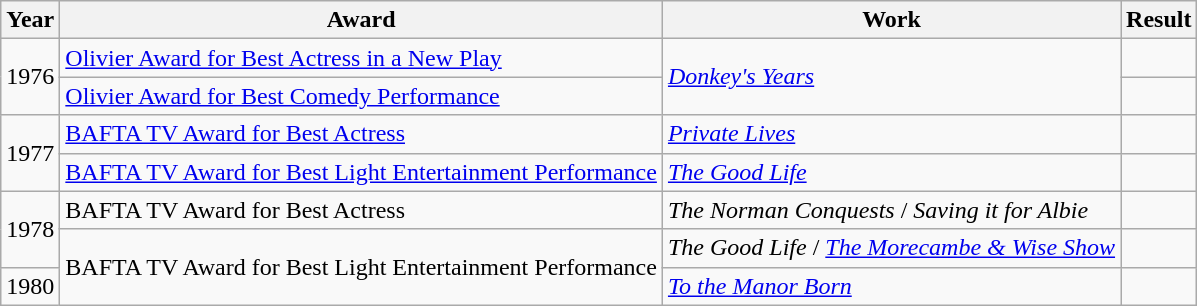<table class=wikitable>
<tr>
<th>Year</th>
<th>Award</th>
<th>Work</th>
<th>Result</th>
</tr>
<tr>
<td rowspan=2>1976</td>
<td><a href='#'>Olivier Award for Best Actress in a New Play</a></td>
<td rowspan=2><em><a href='#'>Donkey's Years</a></em> </td>
<td></td>
</tr>
<tr>
<td><a href='#'>Olivier Award for Best Comedy Performance</a></td>
<td></td>
</tr>
<tr>
<td rowspan=2>1977</td>
<td><a href='#'>BAFTA TV Award for Best Actress</a></td>
<td><em><a href='#'>Private Lives</a></em></td>
<td></td>
</tr>
<tr>
<td><a href='#'>BAFTA TV Award for Best Light Entertainment Performance</a></td>
<td><em><a href='#'>The Good Life</a></em></td>
<td></td>
</tr>
<tr>
<td rowspan=2>1978</td>
<td>BAFTA TV Award for Best Actress</td>
<td><em>The Norman Conquests</em> / <em>Saving it for Albie</em></td>
<td></td>
</tr>
<tr>
<td rowspan="2">BAFTA TV Award for Best Light Entertainment Performance</td>
<td><em>The Good Life</em> / <em><a href='#'>The Morecambe & Wise Show</a></em></td>
<td></td>
</tr>
<tr>
<td>1980</td>
<td><em><a href='#'>To the Manor Born</a></em></td>
<td></td>
</tr>
</table>
